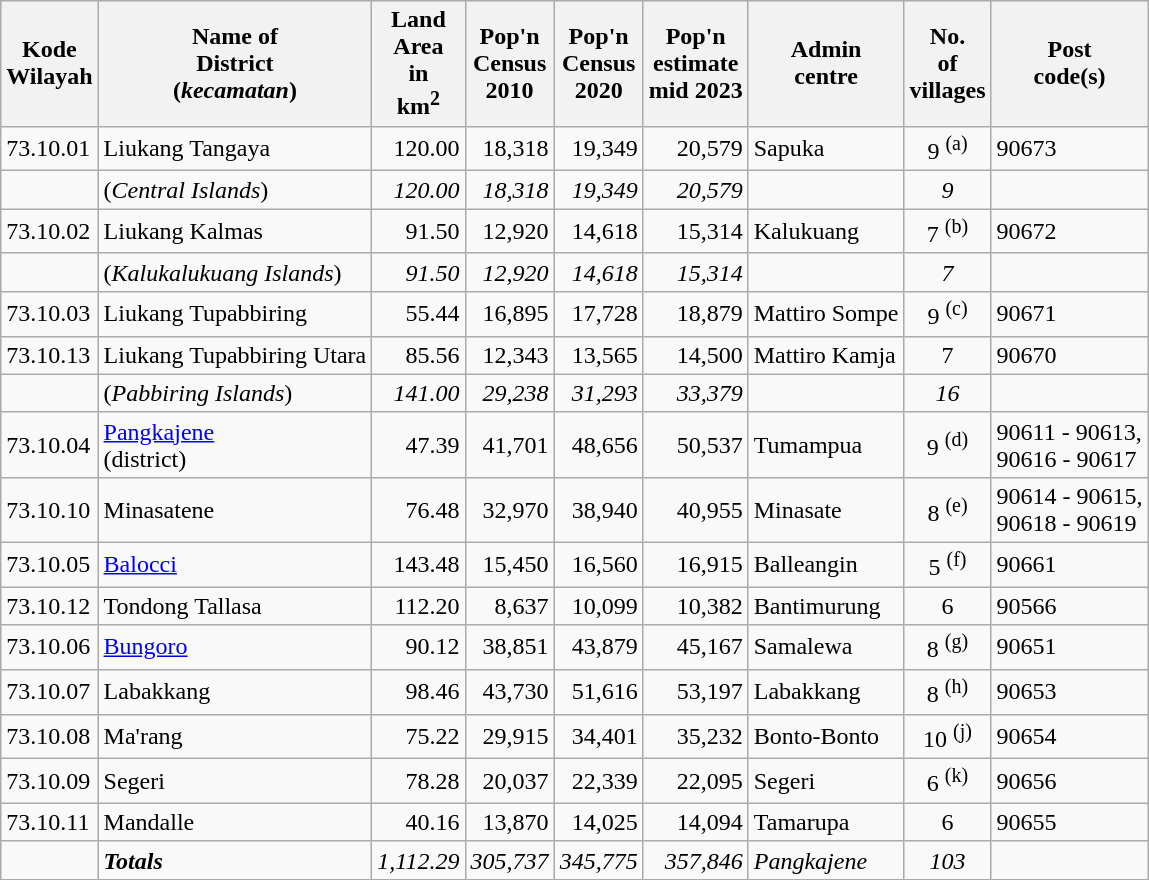<table class="sortable wikitable">
<tr>
<th>Kode <br>Wilayah</th>
<th>Name of<br>District<br>(<em>kecamatan</em>)</th>
<th>Land<br>Area<br>in <br>km<sup>2</sup></th>
<th>Pop'n<br>Census<br>2010</th>
<th>Pop'n<br>Census<br>2020</th>
<th>Pop'n<br>estimate<br>mid 2023</th>
<th>Admin<br>centre</th>
<th>No.<br> of<br>villages</th>
<th>Post<br>code(s)</th>
</tr>
<tr>
<td>73.10.01</td>
<td>Liukang Tangaya</td>
<td align="right">120.00</td>
<td align="right">18,318</td>
<td align="right">19,349</td>
<td align="right">20,579</td>
<td>Sapuka</td>
<td align="center">9 <sup>(a)</sup></td>
<td>90673</td>
</tr>
<tr>
<td></td>
<td>(<em>Central Islands</em>)</td>
<td align="right"><em>120.00</em></td>
<td align="right"><em>18,318</em></td>
<td align="right"><em>19,349</em></td>
<td align="right"><em>20,579</em></td>
<td></td>
<td align="center"><em>9</em></td>
<td></td>
</tr>
<tr>
<td>73.10.02</td>
<td>Liukang Kalmas</td>
<td align="right">91.50</td>
<td align="right">12,920</td>
<td align="right">14,618</td>
<td align="right">15,314</td>
<td>Kalukuang</td>
<td align="center">7 <sup>(b)</sup></td>
<td>90672</td>
</tr>
<tr>
<td></td>
<td>(<em>Kalukalukuang Islands</em>)</td>
<td align="right"><em>91.50</em></td>
<td align="right"><em>12,920</em></td>
<td align="right"><em>14,618</em></td>
<td align="right"><em>15,314</em></td>
<td></td>
<td align="center"><em>7</em></td>
<td></td>
</tr>
<tr>
<td>73.10.03</td>
<td>Liukang Tupabbiring</td>
<td align="right">55.44</td>
<td align="right">16,895</td>
<td align="right">17,728</td>
<td align="right">18,879</td>
<td>Mattiro Sompe</td>
<td align="center">9 <sup>(c)</sup></td>
<td>90671</td>
</tr>
<tr>
<td>73.10.13</td>
<td>Liukang Tupabbiring Utara</td>
<td align="right">85.56</td>
<td align="right">12,343</td>
<td align="right">13,565</td>
<td align="right">14,500</td>
<td>Mattiro Kamja</td>
<td align="center">7</td>
<td>90670</td>
</tr>
<tr>
<td></td>
<td>(<em>Pabbiring Islands</em>)</td>
<td align="right"><em>141.00</em></td>
<td align="right"><em>29,238</em></td>
<td align="right"><em>31,293</em></td>
<td align="right"><em>33,379</em></td>
<td></td>
<td align="center"><em>16</em></td>
<td></td>
</tr>
<tr>
<td>73.10.04</td>
<td><a href='#'>Pangkajene</a> <br> (district)</td>
<td align="right">47.39</td>
<td align="right">41,701</td>
<td align="right">48,656</td>
<td align="right">50,537</td>
<td>Tumampua</td>
<td align="center">9 <sup>(d)</sup></td>
<td>90611 - 90613,<br>90616 - 90617</td>
</tr>
<tr>
<td>73.10.10</td>
<td>Minasatene</td>
<td align="right">76.48</td>
<td align="right">32,970</td>
<td align="right">38,940</td>
<td align="right">40,955</td>
<td>Minasate</td>
<td align="center">8 <sup>(e)</sup></td>
<td>90614 - 90615,<br>90618 - 90619</td>
</tr>
<tr>
<td>73.10.05</td>
<td><a href='#'>Balocci</a></td>
<td align="right">143.48</td>
<td align="right">15,450</td>
<td align="right">16,560</td>
<td align="right">16,915</td>
<td>Balleangin</td>
<td align="center">5 <sup>(f)</sup></td>
<td>90661</td>
</tr>
<tr>
<td>73.10.12</td>
<td>Tondong Tallasa</td>
<td align="right">112.20</td>
<td align="right">8,637</td>
<td align="right">10,099</td>
<td align="right">10,382</td>
<td>Bantimurung</td>
<td align="center">6</td>
<td>90566</td>
</tr>
<tr>
<td>73.10.06</td>
<td><a href='#'>Bungoro</a></td>
<td align="right">90.12</td>
<td align="right">38,851</td>
<td align="right">43,879</td>
<td align="right">45,167</td>
<td>Samalewa</td>
<td align="center">8 <sup>(g)</sup></td>
<td>90651</td>
</tr>
<tr>
<td>73.10.07</td>
<td>Labakkang</td>
<td align="right">98.46</td>
<td align="right">43,730</td>
<td align="right">51,616</td>
<td align="right">53,197</td>
<td>Labakkang</td>
<td align="center">8 <sup>(h)</sup></td>
<td>90653</td>
</tr>
<tr>
<td>73.10.08</td>
<td>Ma'rang</td>
<td align="right">75.22</td>
<td align="right">29,915</td>
<td align="right">34,401</td>
<td align="right">35,232</td>
<td>Bonto-Bonto</td>
<td align="center">10 <sup>(j)</sup></td>
<td>90654</td>
</tr>
<tr>
<td>73.10.09</td>
<td>Segeri</td>
<td align="right">78.28</td>
<td align="right">20,037</td>
<td align="right">22,339</td>
<td align="right">22,095</td>
<td>Segeri</td>
<td align="center">6 <sup>(k)</sup></td>
<td>90656</td>
</tr>
<tr>
<td>73.10.11</td>
<td>Mandalle</td>
<td align="right">40.16</td>
<td align="right">13,870</td>
<td align="right">14,025</td>
<td align="right">14,094</td>
<td>Tamarupa</td>
<td align="center">6</td>
<td>90655</td>
</tr>
<tr>
<td></td>
<td><strong><em>Totals</em></strong></td>
<td align="right"><em>1,112.29</em></td>
<td align="right"><em>305,737</em></td>
<td align="right"><em>345,775</em></td>
<td align="right"><em>357,846</em></td>
<td><em>Pangkajene</em></td>
<td align="center"><em>103</em></td>
<td></td>
</tr>
</table>
